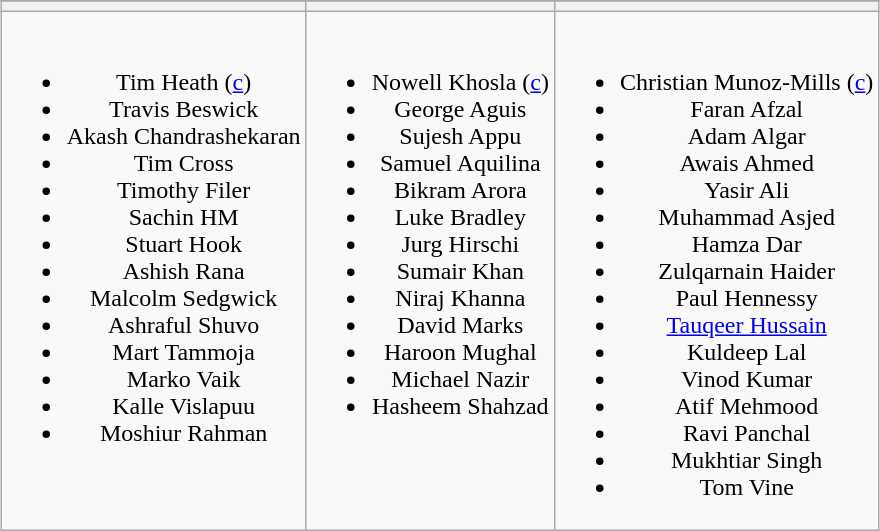<table class="wikitable" style="text-align:center; margin:auto">
<tr>
</tr>
<tr>
<th></th>
<th></th>
<th></th>
</tr>
<tr style="vertical-align:top">
<td><br><ul><li>Tim Heath (<a href='#'>c</a>)</li><li>Travis Beswick</li><li>Akash Chandrashekaran</li><li>Tim Cross</li><li>Timothy Filer</li><li>Sachin HM</li><li>Stuart Hook</li><li>Ashish Rana</li><li>Malcolm Sedgwick</li><li>Ashraful Shuvo</li><li>Mart Tammoja</li><li>Marko Vaik</li><li>Kalle Vislapuu</li><li>Moshiur Rahman</li></ul></td>
<td><br><ul><li>Nowell Khosla (<a href='#'>c</a>)</li><li>George Aguis</li><li>Sujesh Appu</li><li>Samuel Aquilina</li><li>Bikram Arora</li><li>Luke Bradley</li><li>Jurg Hirschi</li><li>Sumair Khan</li><li>Niraj Khanna</li><li>David Marks</li><li>Haroon Mughal</li><li>Michael Nazir</li><li>Hasheem Shahzad</li></ul></td>
<td><br><ul><li>Christian Munoz-Mills  (<a href='#'>c</a>)</li><li>Faran Afzal</li><li>Adam Algar</li><li>Awais Ahmed</li><li>Yasir Ali</li><li>Muhammad Asjed</li><li>Hamza Dar</li><li>Zulqarnain Haider</li><li>Paul Hennessy</li><li><a href='#'>Tauqeer Hussain</a></li><li>Kuldeep Lal</li><li>Vinod Kumar</li><li>Atif Mehmood</li><li>Ravi Panchal</li><li>Mukhtiar Singh</li><li>Tom Vine</li></ul></td>
</tr>
</table>
